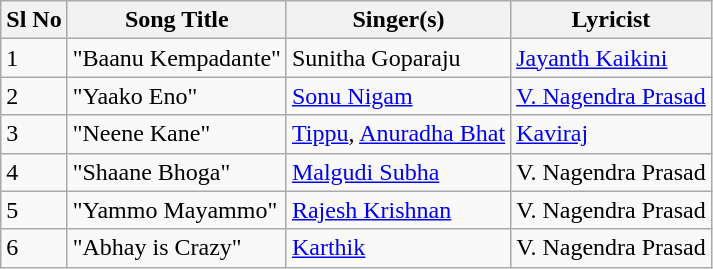<table class="wikitable">
<tr>
<th>Sl No</th>
<th>Song Title</th>
<th>Singer(s)</th>
<th>Lyricist</th>
</tr>
<tr>
<td>1</td>
<td>"Baanu Kempadante"</td>
<td>Sunitha Goparaju</td>
<td><a href='#'>Jayanth Kaikini</a></td>
</tr>
<tr>
<td>2</td>
<td>"Yaako Eno"</td>
<td><a href='#'>Sonu Nigam</a></td>
<td><a href='#'>V. Nagendra Prasad</a></td>
</tr>
<tr>
<td>3</td>
<td>"Neene Kane"</td>
<td><a href='#'>Tippu</a>, <a href='#'>Anuradha Bhat</a></td>
<td><a href='#'>Kaviraj</a></td>
</tr>
<tr>
<td>4</td>
<td>"Shaane Bhoga"</td>
<td><a href='#'>Malgudi Subha</a></td>
<td>V. Nagendra Prasad</td>
</tr>
<tr>
<td>5</td>
<td>"Yammo Mayammo"</td>
<td><a href='#'>Rajesh Krishnan</a></td>
<td>V. Nagendra Prasad</td>
</tr>
<tr>
<td>6</td>
<td>"Abhay is Crazy"</td>
<td><a href='#'>Karthik</a></td>
<td>V. Nagendra Prasad</td>
</tr>
</table>
